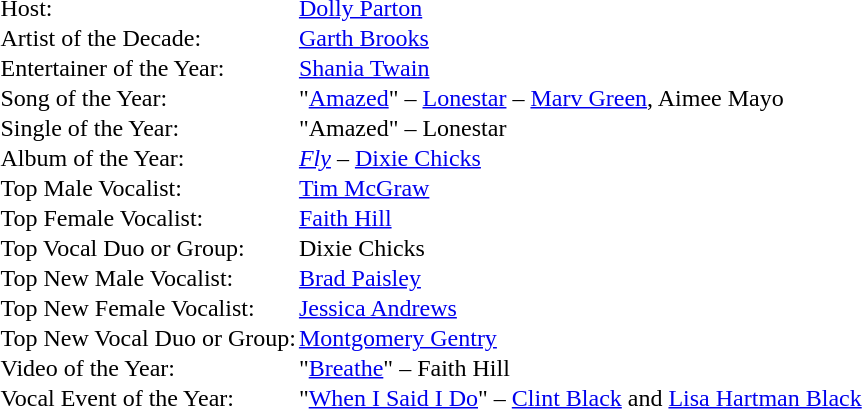<table cellspacing="0" border="0" cellpadding="1">
<tr>
<td>Host:</td>
<td><a href='#'>Dolly Parton</a></td>
</tr>
<tr>
<td>Artist of the Decade:</td>
<td><a href='#'>Garth Brooks</a></td>
</tr>
<tr>
<td>Entertainer of the Year:</td>
<td><a href='#'>Shania Twain</a></td>
</tr>
<tr>
<td>Song of the Year:</td>
<td>"<a href='#'>Amazed</a>" – <a href='#'>Lonestar</a> – <a href='#'>Marv Green</a>, Aimee Mayo</td>
</tr>
<tr>
<td>Single of the Year:</td>
<td>"Amazed" – Lonestar</td>
</tr>
<tr>
<td>Album of the Year:</td>
<td><em><a href='#'>Fly</a></em> – <a href='#'>Dixie Chicks</a></td>
</tr>
<tr>
<td>Top Male Vocalist:</td>
<td><a href='#'>Tim McGraw</a></td>
</tr>
<tr>
<td>Top Female Vocalist:</td>
<td><a href='#'>Faith Hill</a></td>
</tr>
<tr>
<td>Top Vocal Duo or Group:</td>
<td>Dixie Chicks</td>
</tr>
<tr>
<td>Top New Male Vocalist:</td>
<td><a href='#'>Brad Paisley</a></td>
</tr>
<tr>
<td>Top New Female Vocalist:</td>
<td><a href='#'>Jessica Andrews</a></td>
</tr>
<tr>
<td>Top New Vocal Duo or Group:</td>
<td><a href='#'>Montgomery Gentry</a></td>
</tr>
<tr>
<td>Video of the Year:</td>
<td>"<a href='#'>Breathe</a>" – Faith Hill</td>
</tr>
<tr>
<td>Vocal Event of the Year:</td>
<td>"<a href='#'>When I Said I Do</a>" – <a href='#'>Clint Black</a> and <a href='#'>Lisa Hartman Black</a></td>
</tr>
</table>
